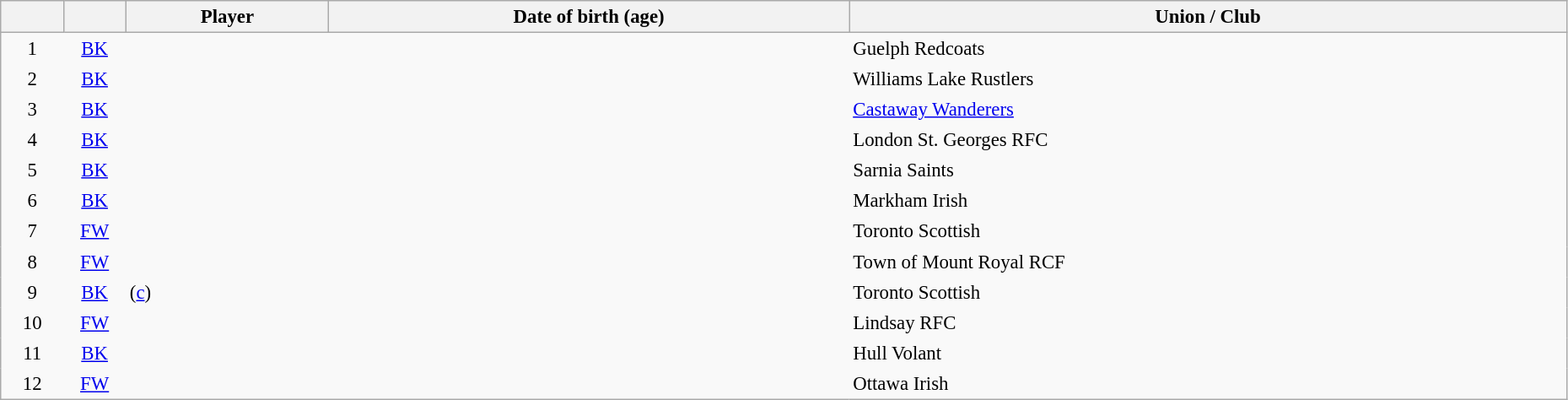<table class="sortable wikitable plainrowheaders" style="font-size:95%; width: 98%">
<tr>
<th scope="col" style="width:4%"></th>
<th scope="col" style="width:4%"></th>
<th scope="col">Player</th>
<th scope="col">Date of birth (age)</th>
<th scope="col">Union / Club</th>
</tr>
<tr>
<td style="text-align:center; border:0">1</td>
<td style="text-align:center; border:0"><a href='#'>BK</a></td>
<td style="text-align:left; border:0"></td>
<td style="text-align:left; border:0"></td>
<td style="text-align:left; border:0"> Guelph Redcoats</td>
</tr>
<tr>
<td style="text-align:center; border:0">2</td>
<td style="text-align:center; border:0"><a href='#'>BK</a></td>
<td style="text-align:left; border:0"></td>
<td style="text-align:left; border:0"></td>
<td style="text-align:left; border:0"> Williams Lake Rustlers</td>
</tr>
<tr>
<td style="text-align:center; border:0">3</td>
<td style="text-align:center; border:0"><a href='#'>BK</a></td>
<td style="text-align:left; border:0"></td>
<td style="text-align:left; border:0"></td>
<td style="text-align:left; border:0"> <a href='#'>Castaway Wanderers</a></td>
</tr>
<tr>
<td style="text-align:center; border:0">4</td>
<td style="text-align:center; border:0"><a href='#'>BK</a></td>
<td style="text-align:left; border:0"></td>
<td style="text-align:left; border:0"></td>
<td style="text-align:left; border:0"> London St. Georges RFC</td>
</tr>
<tr>
<td style="text-align:center; border:0">5</td>
<td style="text-align:center; border:0"><a href='#'>BK</a></td>
<td style="text-align:left; border:0"></td>
<td style="text-align:left; border:0"></td>
<td style="text-align:left; border:0"> Sarnia Saints</td>
</tr>
<tr>
<td style="text-align:center; border:0">6</td>
<td style="text-align:center; border:0"><a href='#'>BK</a></td>
<td style="text-align:left; border:0"></td>
<td style="text-align:left; border:0"></td>
<td style="text-align:left; border:0"> Markham Irish</td>
</tr>
<tr>
<td style="text-align:center; border:0">7</td>
<td style="text-align:center; border:0"><a href='#'>FW</a></td>
<td style="text-align:left; border:0"></td>
<td style="text-align:left; border:0"></td>
<td style="text-align:left; border:0"> Toronto Scottish</td>
</tr>
<tr>
<td style="text-align:center; border:0">8</td>
<td style="text-align:center; border:0"><a href='#'>FW</a></td>
<td style="text-align:left; border:0"></td>
<td style="text-align:left; border:0"></td>
<td style="text-align:left; border:0"> Town of Mount Royal RCF</td>
</tr>
<tr>
<td style="text-align:center; border:0">9</td>
<td style="text-align:center; border:0"><a href='#'>BK</a></td>
<td style="text-align:left; border:0"> (<a href='#'>c</a>)</td>
<td style="text-align:left; border:0"></td>
<td style="text-align:left; border:0"> Toronto Scottish</td>
</tr>
<tr>
<td style="text-align:center; border:0">10</td>
<td style="text-align:center; border:0"><a href='#'>FW</a></td>
<td style="text-align:left; border:0"></td>
<td style="text-align:left; border:0"></td>
<td style="text-align:left; border:0"> Lindsay RFC</td>
</tr>
<tr>
<td style="text-align:center; border:0">11</td>
<td style="text-align:center; border:0"><a href='#'>BK</a></td>
<td style="text-align:left; border:0"></td>
<td style="text-align:left; border:0"></td>
<td style="text-align:left; border:0"> Hull Volant</td>
</tr>
<tr>
<td style="text-align:center; border:0">12</td>
<td style="text-align:center; border:0"><a href='#'>FW</a></td>
<td style="text-align:left; border:0"></td>
<td style="text-align:left; border:0"></td>
<td style="text-align:left; border:0"> Ottawa Irish</td>
</tr>
</table>
